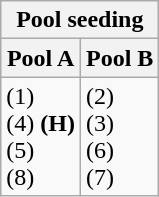<table class="wikitable collapsible">
<tr>
<th colspan=2>Pool seeding</th>
</tr>
<tr>
<th>Pool A</th>
<th>Pool B</th>
</tr>
<tr>
<td valign=top> (1)<br> (4) <strong>(H)</strong><br> (5)<br> (8)</td>
<td valign=top> (2) <br> (3)<br> (6)<br> (7)</td>
</tr>
</table>
